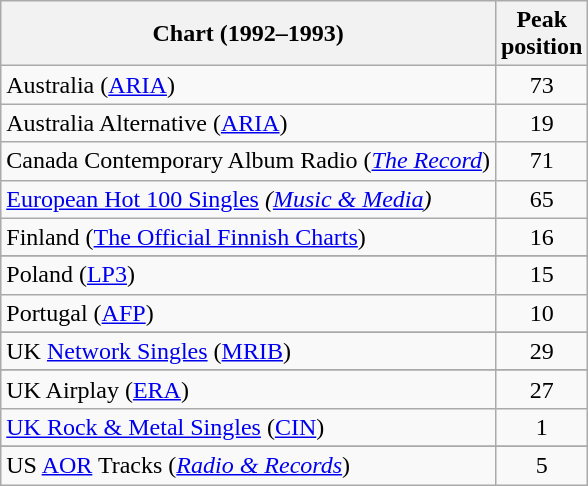<table class="wikitable sortable">
<tr>
<th>Chart (1992–1993)</th>
<th>Peak<br>position</th>
</tr>
<tr>
<td align="left">Australia (<a href='#'>ARIA</a>)</td>
<td style="text-align:center;">73</td>
</tr>
<tr>
<td align="left">Australia Alternative (<a href='#'>ARIA</a>)</td>
<td style="text-align:center;">19</td>
</tr>
<tr>
<td align="left">Canada Contemporary Album Radio (<em><a href='#'>The Record</a></em>)</td>
<td style="text-align:center;">71</td>
</tr>
<tr>
<td><a href='#'>European Hot 100 Singles</a> <em>(<a href='#'>Music & Media</a>)</em></td>
<td style="text-align:center;">65</td>
</tr>
<tr>
<td>Finland (<a href='#'>The Official Finnish Charts</a>)</td>
<td style="text-align:center;">16</td>
</tr>
<tr>
</tr>
<tr>
</tr>
<tr>
</tr>
<tr>
<td>Poland (<a href='#'>LP3</a>)</td>
<td style="text-align:center;">15</td>
</tr>
<tr>
<td>Portugal (<a href='#'>AFP</a>)</td>
<td style="text-align:center;">10</td>
</tr>
<tr>
</tr>
<tr>
<td>UK <a href='#'>Network Singles</a> (<a href='#'>MRIB</a>)</td>
<td style="text-align:center;">29</td>
</tr>
<tr>
</tr>
<tr>
<td>UK Airplay (<a href='#'>ERA</a>)</td>
<td style="text-align:center;">27</td>
</tr>
<tr>
<td><a href='#'>UK Rock & Metal Singles</a> (<a href='#'>CIN</a>)</td>
<td style="text-align:center;">1</td>
</tr>
<tr>
</tr>
<tr>
<td>US <a href='#'>AOR</a> Tracks (<em><a href='#'>Radio & Records</a></em>)</td>
<td style="text-align:center;">5</td>
</tr>
</table>
